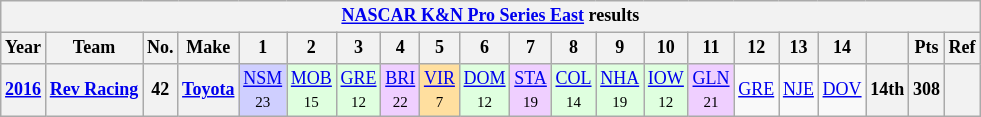<table class="wikitable" style="text-align:center; font-size:75%">
<tr>
<th colspan=45><a href='#'>NASCAR K&N Pro Series East</a> results</th>
</tr>
<tr>
<th>Year</th>
<th>Team</th>
<th>No.</th>
<th>Make</th>
<th>1</th>
<th>2</th>
<th>3</th>
<th>4</th>
<th>5</th>
<th>6</th>
<th>7</th>
<th>8</th>
<th>9</th>
<th>10</th>
<th>11</th>
<th>12</th>
<th>13</th>
<th>14</th>
<th></th>
<th>Pts</th>
<th>Ref</th>
</tr>
<tr>
<th><a href='#'>2016</a></th>
<th><a href='#'>Rev Racing</a></th>
<th>42</th>
<th><a href='#'>Toyota</a></th>
<td style="background:#CFCFFF;"><a href='#'>NSM</a><br><small>23</small></td>
<td style="background:#DFFFDF;"><a href='#'>MOB</a><br><small>15</small></td>
<td style="background:#DFFFDF;"><a href='#'>GRE</a><br><small>12</small></td>
<td style="background:#EFCFFF;"><a href='#'>BRI</a><br><small>22</small></td>
<td style="background:#FFDF9F;"><a href='#'>VIR</a><br><small>7</small></td>
<td style="background:#DFFFDF;"><a href='#'>DOM</a><br><small>12</small></td>
<td style="background:#EFCFFF;"><a href='#'>STA</a><br><small>19</small></td>
<td style="background:#DFFFDF;"><a href='#'>COL</a><br><small>14</small></td>
<td style="background:#DFFFDF;"><a href='#'>NHA</a><br><small>19</small></td>
<td style="background:#DFFFDF;"><a href='#'>IOW</a><br><small>12</small></td>
<td style="background:#EFCFFF;"><a href='#'>GLN</a><br><small>21</small></td>
<td><a href='#'>GRE</a></td>
<td><a href='#'>NJE</a></td>
<td><a href='#'>DOV</a></td>
<th>14th</th>
<th>308</th>
<th></th>
</tr>
</table>
